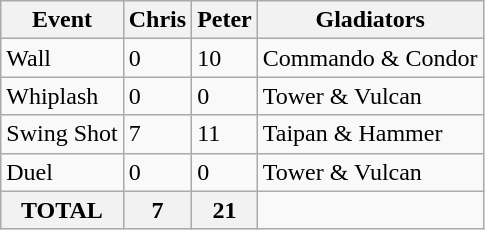<table class="wikitable">
<tr>
<th>Event</th>
<th>Chris</th>
<th>Peter</th>
<th>Gladiators</th>
</tr>
<tr>
<td>Wall</td>
<td>0</td>
<td>10</td>
<td>Commando & Condor</td>
</tr>
<tr>
<td>Whiplash</td>
<td>0</td>
<td>0</td>
<td>Tower & Vulcan</td>
</tr>
<tr>
<td>Swing Shot</td>
<td>7</td>
<td>11</td>
<td>Taipan & Hammer</td>
</tr>
<tr>
<td>Duel</td>
<td>0</td>
<td>0</td>
<td>Tower & Vulcan</td>
</tr>
<tr>
<th>TOTAL</th>
<th>7</th>
<th>21</th>
</tr>
</table>
